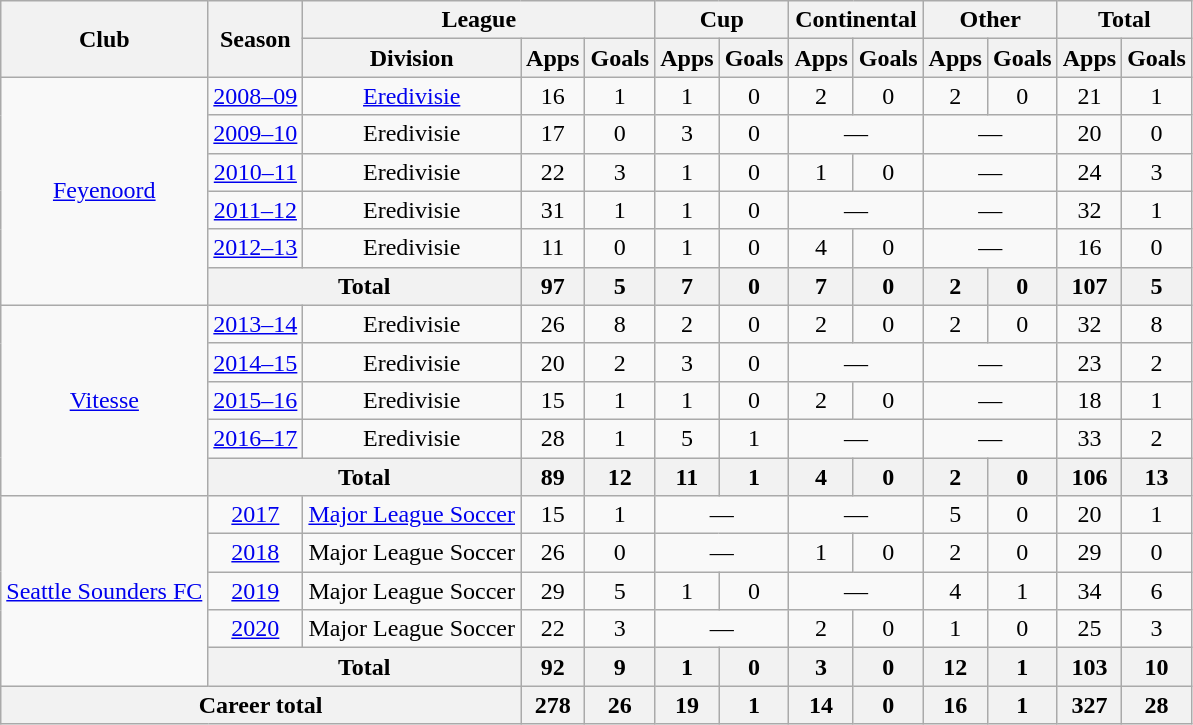<table class="wikitable" style="text-align: center">
<tr>
<th rowspan="2">Club</th>
<th rowspan="2">Season</th>
<th colspan="3">League</th>
<th colspan="2">Cup</th>
<th colspan="2">Continental</th>
<th colspan="2">Other</th>
<th colspan="2">Total</th>
</tr>
<tr>
<th>Division</th>
<th>Apps</th>
<th>Goals</th>
<th>Apps</th>
<th>Goals</th>
<th>Apps</th>
<th>Goals</th>
<th>Apps</th>
<th>Goals</th>
<th>Apps</th>
<th>Goals</th>
</tr>
<tr>
<td rowspan="6"><a href='#'>Feyenoord</a></td>
<td><a href='#'>2008–09</a></td>
<td><a href='#'>Eredivisie</a></td>
<td>16</td>
<td>1</td>
<td>1</td>
<td>0</td>
<td>2</td>
<td>0</td>
<td>2</td>
<td>0</td>
<td>21</td>
<td>1</td>
</tr>
<tr>
<td><a href='#'>2009–10</a></td>
<td>Eredivisie</td>
<td>17</td>
<td>0</td>
<td>3</td>
<td>0</td>
<td colspan="2">—</td>
<td colspan="2">—</td>
<td>20</td>
<td>0</td>
</tr>
<tr>
<td><a href='#'>2010–11</a></td>
<td>Eredivisie</td>
<td>22</td>
<td>3</td>
<td>1</td>
<td>0</td>
<td>1</td>
<td>0</td>
<td colspan="2">—</td>
<td>24</td>
<td>3</td>
</tr>
<tr>
<td><a href='#'>2011–12</a></td>
<td>Eredivisie</td>
<td>31</td>
<td>1</td>
<td>1</td>
<td>0</td>
<td colspan="2">—</td>
<td colspan="2">—</td>
<td>32</td>
<td>1</td>
</tr>
<tr>
<td><a href='#'>2012–13</a></td>
<td>Eredivisie</td>
<td>11</td>
<td>0</td>
<td>1</td>
<td>0</td>
<td>4</td>
<td>0</td>
<td colspan="2">—</td>
<td>16</td>
<td>0</td>
</tr>
<tr>
<th colspan="2">Total</th>
<th>97</th>
<th>5</th>
<th>7</th>
<th>0</th>
<th>7</th>
<th>0</th>
<th>2</th>
<th>0</th>
<th>107</th>
<th>5</th>
</tr>
<tr>
<td rowspan="5"><a href='#'>Vitesse</a></td>
<td><a href='#'>2013–14</a></td>
<td>Eredivisie</td>
<td>26</td>
<td>8</td>
<td>2</td>
<td>0</td>
<td>2</td>
<td>0</td>
<td>2</td>
<td>0</td>
<td>32</td>
<td>8</td>
</tr>
<tr>
<td><a href='#'>2014–15</a></td>
<td>Eredivisie</td>
<td>20</td>
<td>2</td>
<td>3</td>
<td>0</td>
<td colspan="2">—</td>
<td colspan="2">—</td>
<td>23</td>
<td>2</td>
</tr>
<tr>
<td><a href='#'>2015–16</a></td>
<td>Eredivisie</td>
<td>15</td>
<td>1</td>
<td>1</td>
<td>0</td>
<td>2</td>
<td>0</td>
<td colspan="2">—</td>
<td>18</td>
<td>1</td>
</tr>
<tr>
<td><a href='#'>2016–17</a></td>
<td>Eredivisie</td>
<td>28</td>
<td>1</td>
<td>5</td>
<td>1</td>
<td colspan="2">—</td>
<td colspan="2">—</td>
<td>33</td>
<td>2</td>
</tr>
<tr>
<th colspan="2">Total</th>
<th>89</th>
<th>12</th>
<th>11</th>
<th>1</th>
<th>4</th>
<th>0</th>
<th>2</th>
<th>0</th>
<th>106</th>
<th>13</th>
</tr>
<tr>
<td rowspan="5"><a href='#'>Seattle Sounders FC</a></td>
<td><a href='#'>2017</a></td>
<td><a href='#'>Major League Soccer</a></td>
<td>15</td>
<td>1</td>
<td colspan="2">—</td>
<td colspan="2">—</td>
<td>5</td>
<td>0</td>
<td>20</td>
<td>1</td>
</tr>
<tr>
<td><a href='#'>2018</a></td>
<td>Major League Soccer</td>
<td>26</td>
<td>0</td>
<td colspan="2">—</td>
<td>1</td>
<td>0</td>
<td>2</td>
<td>0</td>
<td>29</td>
<td>0</td>
</tr>
<tr>
<td><a href='#'>2019</a></td>
<td>Major League Soccer</td>
<td>29</td>
<td>5</td>
<td>1</td>
<td>0</td>
<td colspan="2">—</td>
<td>4</td>
<td>1</td>
<td>34</td>
<td>6</td>
</tr>
<tr>
<td><a href='#'>2020</a></td>
<td>Major League Soccer</td>
<td>22</td>
<td>3</td>
<td colspan="2">—</td>
<td>2</td>
<td>0</td>
<td>1</td>
<td>0</td>
<td>25</td>
<td>3</td>
</tr>
<tr>
<th colspan="2">Total</th>
<th>92</th>
<th>9</th>
<th>1</th>
<th>0</th>
<th>3</th>
<th>0</th>
<th>12</th>
<th>1</th>
<th>103</th>
<th>10</th>
</tr>
<tr>
<th colspan="3">Career total</th>
<th>278</th>
<th>26</th>
<th>19</th>
<th>1</th>
<th>14</th>
<th>0</th>
<th>16</th>
<th>1</th>
<th>327</th>
<th>28</th>
</tr>
</table>
